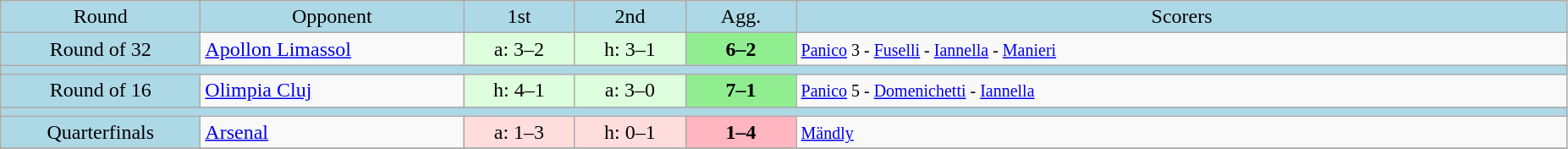<table class="wikitable" style="text-align:center">
<tr bgcolor=lightblue>
<td width=150px>Round</td>
<td width=200px>Opponent</td>
<td width=80px>1st</td>
<td width=80px>2nd</td>
<td width=80px>Agg.</td>
<td width=600px>Scorers</td>
</tr>
<tr>
<td bgcolor=lightblue>Round of 32</td>
<td align=left> <a href='#'>Apollon Limassol</a></td>
<td bgcolor="#ddffdd">a: 3–2</td>
<td bgcolor="#ddffdd">h: 3–1</td>
<td bgcolor=lightgreen><strong>6–2</strong></td>
<td align=left><small><a href='#'>Panico</a> 3 - <a href='#'>Fuselli</a> - <a href='#'>Iannella</a> - <a href='#'>Manieri</a></small></td>
</tr>
<tr bgcolor=lightblue>
<td colspan=6></td>
</tr>
<tr>
<td bgcolor=lightblue>Round of 16</td>
<td align=left> <a href='#'>Olimpia Cluj</a></td>
<td bgcolor="#ddffdd">h: 4–1</td>
<td bgcolor="#ddffdd">a: 3–0</td>
<td bgcolor=lightgreen><strong>7–1</strong></td>
<td align=left><small><a href='#'>Panico</a> 5 - <a href='#'>Domenichetti</a> - <a href='#'>Iannella</a></small></td>
</tr>
<tr bgcolor=lightblue>
<td colspan=6></td>
</tr>
<tr>
<td bgcolor=lightblue>Quarterfinals</td>
<td align=left> <a href='#'>Arsenal</a></td>
<td bgcolor="#ffdddd">a: 1–3</td>
<td bgcolor="#ffdddd">h: 0–1</td>
<td bgcolor=lightpink><strong>1–4</strong></td>
<td align=left><small><a href='#'>Mändly</a></small></td>
</tr>
<tr>
</tr>
</table>
